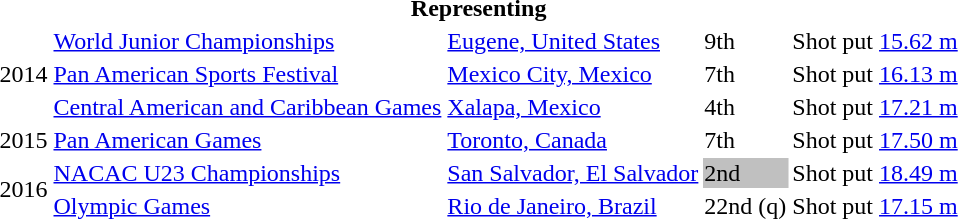<table>
<tr>
<th colspan="6">Representing </th>
</tr>
<tr>
<td rowspan=3>2014</td>
<td><a href='#'>World Junior Championships</a></td>
<td><a href='#'>Eugene, United States</a></td>
<td>9th</td>
<td>Shot put</td>
<td><a href='#'>15.62 m</a></td>
</tr>
<tr>
<td><a href='#'>Pan American Sports Festival</a></td>
<td><a href='#'>Mexico City, Mexico</a></td>
<td>7th</td>
<td>Shot put</td>
<td><a href='#'>16.13 m</a></td>
</tr>
<tr>
<td><a href='#'>Central American and Caribbean Games</a></td>
<td><a href='#'>Xalapa, Mexico</a></td>
<td>4th</td>
<td>Shot put</td>
<td><a href='#'>17.21 m</a></td>
</tr>
<tr>
<td>2015</td>
<td><a href='#'>Pan American Games</a></td>
<td><a href='#'>Toronto, Canada</a></td>
<td>7th</td>
<td>Shot put</td>
<td><a href='#'>17.50 m</a></td>
</tr>
<tr>
<td rowspan=2>2016</td>
<td><a href='#'>NACAC U23 Championships</a></td>
<td><a href='#'>San Salvador, El Salvador</a></td>
<td bgcolor=silver>2nd</td>
<td>Shot put</td>
<td><a href='#'>18.49 m</a></td>
</tr>
<tr>
<td><a href='#'>Olympic Games</a></td>
<td><a href='#'>Rio de Janeiro, Brazil</a></td>
<td>22nd (q)</td>
<td>Shot put</td>
<td><a href='#'>17.15 m</a></td>
</tr>
</table>
